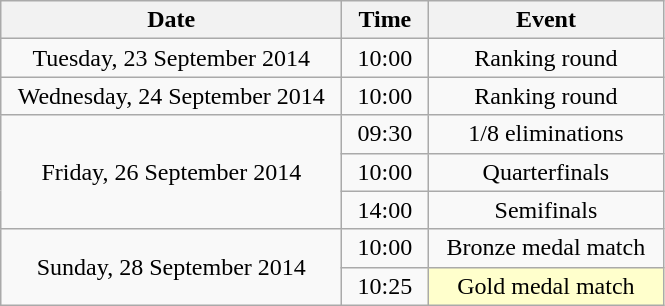<table class = "wikitable" style="text-align:center;">
<tr>
<th width=220>Date</th>
<th width=50>Time</th>
<th width=150>Event</th>
</tr>
<tr>
<td>Tuesday, 23 September 2014</td>
<td>10:00</td>
<td>Ranking round</td>
</tr>
<tr>
<td>Wednesday, 24 September 2014</td>
<td>10:00</td>
<td>Ranking round</td>
</tr>
<tr>
<td rowspan=3>Friday, 26 September 2014</td>
<td>09:30</td>
<td>1/8 eliminations</td>
</tr>
<tr>
<td>10:00</td>
<td>Quarterfinals</td>
</tr>
<tr>
<td>14:00</td>
<td>Semifinals</td>
</tr>
<tr>
<td rowspan=2>Sunday, 28 September 2014</td>
<td>10:00</td>
<td>Bronze medal match</td>
</tr>
<tr>
<td>10:25</td>
<td bgcolor=ffffcc>Gold medal match</td>
</tr>
</table>
